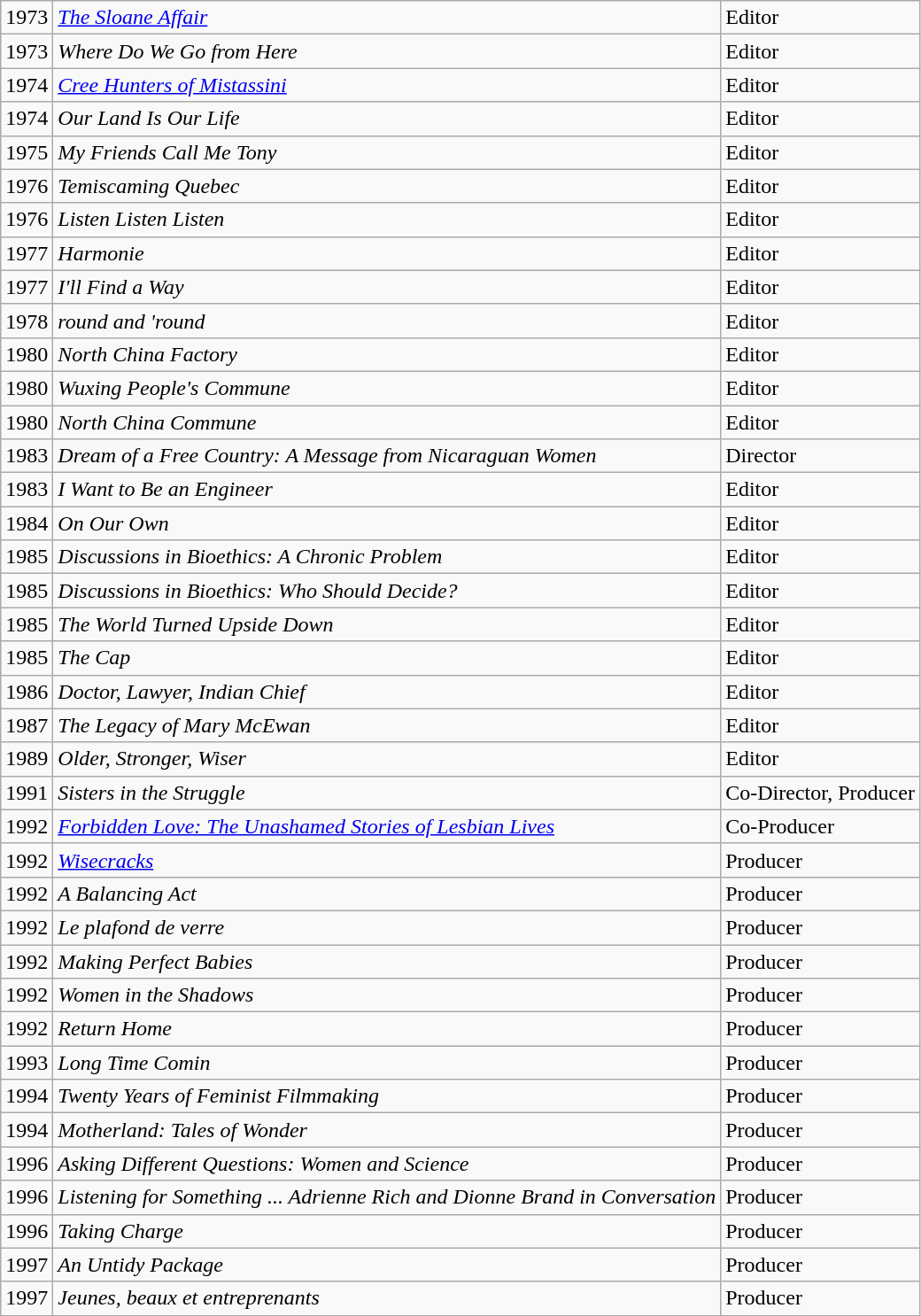<table class="wikitable sortable">
<tr>
<td>1973</td>
<td><em><a href='#'>The Sloane Affair</a></em></td>
<td>Editor</td>
</tr>
<tr>
<td>1973</td>
<td><em>Where Do We Go from Here</em></td>
<td>Editor</td>
</tr>
<tr>
<td>1974</td>
<td><em><a href='#'>Cree Hunters of Mistassini</a></em></td>
<td>Editor</td>
</tr>
<tr>
<td>1974</td>
<td><em>Our Land Is Our Life</em></td>
<td>Editor</td>
</tr>
<tr>
<td>1975</td>
<td><em>My Friends Call Me Tony</em></td>
<td>Editor</td>
</tr>
<tr>
<td>1976</td>
<td><em>Temiscaming Quebec</em></td>
<td>Editor</td>
</tr>
<tr>
<td>1976</td>
<td><em>Listen Listen Listen</em></td>
<td>Editor</td>
</tr>
<tr>
<td>1977</td>
<td><em>Harmonie</em></td>
<td>Editor</td>
</tr>
<tr>
<td>1977</td>
<td><em>I'll Find a Way</em></td>
<td>Editor</td>
</tr>
<tr>
<td>1978</td>
<td><em>round and 'round</em></td>
<td>Editor</td>
</tr>
<tr>
<td>1980</td>
<td><em>North China Factory</em></td>
<td>Editor</td>
</tr>
<tr>
<td>1980</td>
<td><em>Wuxing People's Commune</em></td>
<td>Editor</td>
</tr>
<tr>
<td>1980</td>
<td><em>North China Commune</em></td>
<td>Editor</td>
</tr>
<tr>
<td>1983</td>
<td><em>Dream of a Free Country: A Message from Nicaraguan Women</em></td>
<td>Director</td>
</tr>
<tr>
<td>1983</td>
<td><em>I Want to Be an Engineer</em></td>
<td>Editor</td>
</tr>
<tr>
<td>1984</td>
<td><em>On Our Own</em></td>
<td>Editor</td>
</tr>
<tr>
<td>1985</td>
<td><em>Discussions in Bioethics: A Chronic Problem</em></td>
<td>Editor</td>
</tr>
<tr>
<td>1985</td>
<td><em>Discussions in Bioethics: Who Should Decide?</em></td>
<td>Editor</td>
</tr>
<tr>
<td>1985</td>
<td><em>The World Turned Upside Down</em></td>
<td>Editor</td>
</tr>
<tr>
<td>1985</td>
<td><em>The Cap</em></td>
<td>Editor</td>
</tr>
<tr>
<td>1986</td>
<td><em>Doctor, Lawyer, Indian Chief</em></td>
<td>Editor</td>
</tr>
<tr>
<td>1987</td>
<td><em>The Legacy of Mary McEwan</em></td>
<td>Editor</td>
</tr>
<tr>
<td>1989</td>
<td><em>Older, Stronger, Wiser</em></td>
<td>Editor</td>
</tr>
<tr>
<td>1991</td>
<td><em>Sisters in the Struggle</em></td>
<td>Co-Director, Producer</td>
</tr>
<tr>
<td>1992</td>
<td><em><a href='#'>Forbidden Love: The Unashamed Stories of Lesbian Lives</a></em></td>
<td>Co-Producer</td>
</tr>
<tr>
<td>1992</td>
<td><em><a href='#'>Wisecracks</a></em></td>
<td>Producer</td>
</tr>
<tr>
<td>1992</td>
<td><em>A Balancing Act</em></td>
<td>Producer</td>
</tr>
<tr>
<td>1992</td>
<td><em>Le plafond de verre</em></td>
<td>Producer</td>
</tr>
<tr>
<td>1992</td>
<td><em>Making Perfect Babies</em></td>
<td>Producer</td>
</tr>
<tr>
<td>1992</td>
<td><em>Women in the Shadows</em></td>
<td>Producer</td>
</tr>
<tr>
<td>1992</td>
<td><em>Return Home</em></td>
<td>Producer</td>
</tr>
<tr>
<td>1993</td>
<td><em>Long Time Comin</em></td>
<td>Producer</td>
</tr>
<tr>
<td>1994</td>
<td><em>Twenty Years of Feminist Filmmaking</em></td>
<td>Producer</td>
</tr>
<tr>
<td>1994</td>
<td><em>Motherland: Tales of Wonder</em></td>
<td>Producer</td>
</tr>
<tr>
<td>1996</td>
<td><em>Asking Different Questions: Women and Science</em></td>
<td>Producer</td>
</tr>
<tr>
<td>1996</td>
<td><em>Listening for Something ... Adrienne Rich and Dionne Brand in Conversation</em></td>
<td>Producer</td>
</tr>
<tr>
<td>1996</td>
<td><em>Taking Charge</em></td>
<td>Producer</td>
</tr>
<tr>
<td>1997</td>
<td><em>An Untidy Package</em></td>
<td>Producer</td>
</tr>
<tr>
<td>1997</td>
<td><em>Jeunes, beaux et entreprenants</em></td>
<td>Producer</td>
</tr>
</table>
